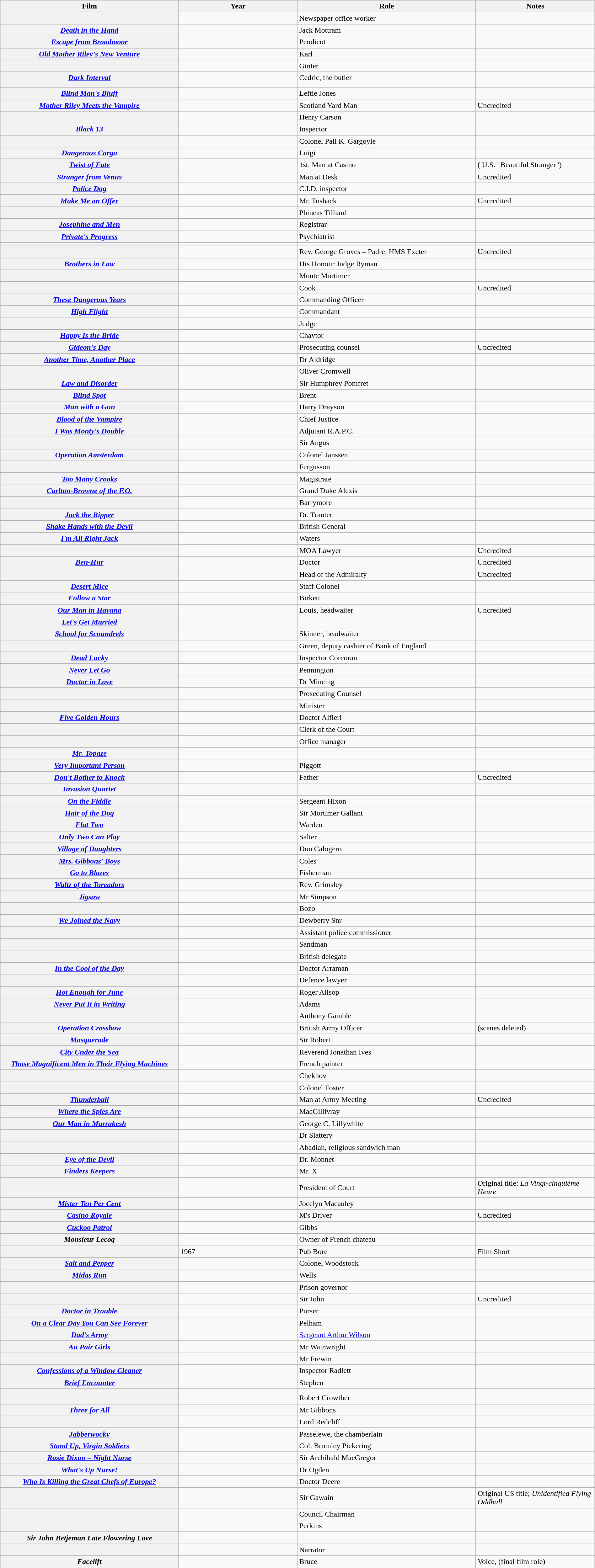<table class="wikitable plainrowheaders sortable" style="margin-right: 0;">
<tr>
<th scope="col" style="width: 30%;">Film</th>
<th scope="col" style="width: 20%;">Year</th>
<th scope="col" style="width: 30%;">Role</th>
<th scope="col" style="width: 20%;" class="unsortable">Notes</th>
</tr>
<tr>
<th scope="row"><em></em></th>
<td></td>
<td>Newspaper office worker</td>
<td></td>
</tr>
<tr>
<th scope="row"><em><a href='#'>Death in the Hand</a></em></th>
<td></td>
<td>Jack Mottram</td>
<td></td>
</tr>
<tr>
<th scope="row"><em><a href='#'>Escape from Broadmoor</a></em></th>
<td></td>
<td>Pendicot</td>
<td></td>
</tr>
<tr>
<th scope="row"><em><a href='#'>Old Mother Riley's New Venture</a></em></th>
<td></td>
<td>Karl</td>
<td></td>
</tr>
<tr>
<th scope="row"></th>
<td></td>
<td>Ginter</td>
<td></td>
</tr>
<tr>
<th scope="row"><em><a href='#'>Dark Interval</a></em></th>
<td></td>
<td>Cedric, the butler</td>
<td></td>
</tr>
<tr>
<th scope="row"></th>
<td></td>
<td></td>
<td></td>
</tr>
<tr>
<th scope="row"><em><a href='#'>Blind Man's Bluff</a></em></th>
<td></td>
<td>Leftie Jones</td>
<td></td>
</tr>
<tr>
<th scope="row"><em><a href='#'>Mother Riley Meets the Vampire</a></em></th>
<td></td>
<td>Scotland Yard Man</td>
<td>Uncredited</td>
</tr>
<tr>
<th scope="row"></th>
<td></td>
<td>Henry Carson</td>
<td></td>
</tr>
<tr>
<th scope="row"><em><a href='#'>Black 13</a></em></th>
<td></td>
<td>Inspector</td>
<td></td>
</tr>
<tr>
<th scope="row"></th>
<td></td>
<td>Colonel Pall K. Gargoyle</td>
<td></td>
</tr>
<tr>
<th scope="row"><em><a href='#'>Dangerous Cargo</a></em></th>
<td></td>
<td>Luigi</td>
<td></td>
</tr>
<tr>
<th scope="row"><em><a href='#'>Twist of Fate</a></em></th>
<td></td>
<td>1st. Man at Casino</td>
<td>( U.S. ' Beautiful Stranger ')</td>
</tr>
<tr>
<th scope="row"><em><a href='#'>Stranger from Venus</a></em></th>
<td></td>
<td>Man at Desk</td>
<td>Uncredited</td>
</tr>
<tr>
<th scope="row"><em><a href='#'>Police Dog</a></em></th>
<td></td>
<td>C.I.D. inspector</td>
<td></td>
</tr>
<tr>
<th scope="row"><em><a href='#'>Make Me an Offer</a></em></th>
<td></td>
<td>Mr. Toshack</td>
<td>Uncredited</td>
</tr>
<tr>
<th scope="row"></th>
<td></td>
<td>Phineas Tilliard</td>
<td></td>
</tr>
<tr>
<th scope="row"><em><a href='#'>Josephine and Men</a></em></th>
<td></td>
<td>Registrar</td>
<td></td>
</tr>
<tr>
<th scope="row"><em><a href='#'>Private's Progress</a></em></th>
<td></td>
<td>Psychiatrist</td>
<td></td>
</tr>
<tr>
<th scope="row"></th>
<td></td>
<td></td>
<td></td>
</tr>
<tr>
<th scope="row"></th>
<td></td>
<td>Rev. George Groves – Padre, HMS Exeter</td>
<td>Uncredited</td>
</tr>
<tr>
<th scope="row"><em><a href='#'>Brothers in Law</a></em></th>
<td></td>
<td>His Honour Judge Ryman</td>
<td></td>
</tr>
<tr>
<th scope="row"></th>
<td></td>
<td>Monte Mortimer</td>
<td></td>
</tr>
<tr>
<th scope="row"></th>
<td></td>
<td>Cook</td>
<td>Uncredited</td>
</tr>
<tr>
<th scope="row"><em><a href='#'>These Dangerous Years</a></em></th>
<td></td>
<td>Commanding Officer</td>
<td></td>
</tr>
<tr>
<th scope="row"><em><a href='#'>High Flight</a></em></th>
<td></td>
<td>Commandant</td>
<td></td>
</tr>
<tr>
<th scope="row"></th>
<td></td>
<td>Judge</td>
<td></td>
</tr>
<tr>
<th scope="row"><em><a href='#'>Happy Is the Bride</a></em></th>
<td></td>
<td>Chaytor</td>
<td></td>
</tr>
<tr>
<th scope="row"><em><a href='#'>Gideon's Day</a></em></th>
<td></td>
<td>Prosecuting counsel</td>
<td>Uncredited</td>
</tr>
<tr>
<th scope="row"><em><a href='#'>Another Time, Another Place</a></em></th>
<td></td>
<td>Dr Aldridge</td>
<td></td>
</tr>
<tr>
<th scope="row"></th>
<td></td>
<td>Oliver Cromwell</td>
<td></td>
</tr>
<tr>
<th scope="row"><em><a href='#'>Law and Disorder</a></em></th>
<td></td>
<td>Sir Humphrey Pomfret</td>
<td></td>
</tr>
<tr>
<th scope="row"><em><a href='#'>Blind Spot</a></em></th>
<td></td>
<td>Brent</td>
<td></td>
</tr>
<tr>
<th scope="row"><em><a href='#'>Man with a Gun</a></em></th>
<td></td>
<td>Harry Drayson</td>
<td></td>
</tr>
<tr>
<th scope="row"><em><a href='#'>Blood of the Vampire</a></em></th>
<td></td>
<td>Chief Justice</td>
<td></td>
</tr>
<tr>
<th scope="row"><em><a href='#'>I Was Monty's Double</a></em></th>
<td></td>
<td>Adjutant R.A.P.C.</td>
<td></td>
</tr>
<tr>
<th scope="row"></th>
<td></td>
<td>Sir Angus</td>
<td></td>
</tr>
<tr>
<th scope="row"><em><a href='#'>Operation Amsterdam</a></em></th>
<td></td>
<td>Colonel Janssen</td>
<td></td>
</tr>
<tr>
<th scope="row"></th>
<td></td>
<td>Fergusson</td>
<td></td>
</tr>
<tr>
<th scope="row"><em><a href='#'>Too Many Crooks</a></em></th>
<td></td>
<td>Magistrate</td>
<td></td>
</tr>
<tr>
<th scope="row"><em><a href='#'>Carlton-Browne of the F.O.</a></em></th>
<td></td>
<td>Grand Duke Alexis</td>
<td></td>
</tr>
<tr>
<th scope="row"></th>
<td></td>
<td>Barrymore</td>
<td></td>
</tr>
<tr>
<th scope="row"><em><a href='#'>Jack the Ripper</a></em></th>
<td></td>
<td>Dr. Tranter</td>
<td></td>
</tr>
<tr>
<th scope="row"><em><a href='#'>Shake Hands with the Devil</a></em></th>
<td></td>
<td>British General</td>
<td></td>
</tr>
<tr>
<th scope="row"><em><a href='#'>I'm All Right Jack</a></em></th>
<td></td>
<td>Waters</td>
<td></td>
</tr>
<tr>
<th scope="row"></th>
<td></td>
<td>MOA Lawyer</td>
<td>Uncredited</td>
</tr>
<tr>
<th scope="row"><em><a href='#'>Ben-Hur</a></em></th>
<td></td>
<td>Doctor</td>
<td>Uncredited</td>
</tr>
<tr>
<th scope="row"></th>
<td></td>
<td>Head of the Admiralty</td>
<td>Uncredited</td>
</tr>
<tr>
</tr>
<tr>
<th scope="row"><em><a href='#'>Desert Mice</a></em></th>
<td></td>
<td>Staff Colonel</td>
<td></td>
</tr>
<tr>
<th scope="row"><em><a href='#'>Follow a Star</a></em></th>
<td></td>
<td>Birkett</td>
<td></td>
</tr>
<tr>
<th scope="row"><em><a href='#'>Our Man in Havana</a></em></th>
<td></td>
<td>Louis, headwaiter</td>
<td>Uncredited</td>
</tr>
<tr>
<th scope="row"><em><a href='#'>Let's Get Married</a></em></th>
<td></td>
<td></td>
<td></td>
</tr>
<tr>
<th scope="row"><em><a href='#'>School for Scoundrels</a></em></th>
<td></td>
<td>Skinner, headwaiter</td>
<td></td>
</tr>
<tr>
<th scope="row"></th>
<td></td>
<td>Green, deputy cashier of Bank of England</td>
<td></td>
</tr>
<tr>
<th scope="row"><em><a href='#'>Dead Lucky</a></em></th>
<td></td>
<td>Inspector Corcoran</td>
<td></td>
</tr>
<tr>
<th scope="row"><em><a href='#'>Never Let Go</a></em></th>
<td></td>
<td>Pennington</td>
<td></td>
</tr>
<tr>
<th scope="row"><em><a href='#'>Doctor in Love</a></em></th>
<td></td>
<td>Dr Mincing</td>
<td></td>
</tr>
<tr>
<th scope="row"></th>
<td></td>
<td>Prosecuting Counsel</td>
<td></td>
</tr>
<tr>
<th scope="row"></th>
<td></td>
<td>Minister</td>
<td></td>
</tr>
<tr>
<th scope="row"><em><a href='#'>Five Golden Hours</a></em></th>
<td></td>
<td>Doctor Alfieri</td>
<td></td>
</tr>
<tr>
<th scope="row"></th>
<td></td>
<td>Clerk of the Court</td>
<td></td>
</tr>
<tr>
<th scope="row"></th>
<td></td>
<td>Office manager</td>
<td></td>
</tr>
<tr>
<th scope="row"><em><a href='#'>Mr. Topaze</a></em></th>
<td></td>
<td></td>
<td></td>
</tr>
<tr>
<th scope="row"><em><a href='#'>Very Important Person</a></em></th>
<td></td>
<td>Piggott</td>
<td></td>
</tr>
<tr>
<th scope="row"><em><a href='#'>Don't Bother to Knock</a></em></th>
<td></td>
<td>Father</td>
<td>Uncredited</td>
</tr>
<tr>
<th scope="row"><em><a href='#'>Invasion Quartet</a></em></th>
<td></td>
<td></td>
<td></td>
</tr>
<tr>
<th scope="row"><em><a href='#'>On the Fiddle</a></em></th>
<td></td>
<td>Sergeant Hixon</td>
<td></td>
</tr>
<tr>
<th scope="row"><em><a href='#'>Hair of the Dog</a></em></th>
<td></td>
<td>Sir Mortimer Gallant</td>
<td></td>
</tr>
<tr>
<th scope="row"><em><a href='#'>Flat Two</a></em></th>
<td></td>
<td>Warden</td>
<td></td>
</tr>
<tr>
<th scope="row"><em><a href='#'>Only Two Can Play</a></em></th>
<td></td>
<td>Salter</td>
<td></td>
</tr>
<tr>
<th scope="row"><em><a href='#'>Village of Daughters</a></em></th>
<td></td>
<td>Don Calogero</td>
<td></td>
</tr>
<tr>
<th scope="row"><em><a href='#'>Mrs. Gibbons' Boys</a></em></th>
<td></td>
<td>Coles</td>
<td></td>
</tr>
<tr>
<th scope="row"><em><a href='#'>Go to Blazes</a></em></th>
<td></td>
<td>Fisherman</td>
<td></td>
</tr>
<tr>
<th scope="row"><em><a href='#'>Waltz of the Toreadors</a></em></th>
<td></td>
<td>Rev. Grimsley</td>
<td></td>
</tr>
<tr>
<th scope="row"><em><a href='#'>Jigsaw</a></em></th>
<td></td>
<td>Mr Simpson</td>
<td></td>
</tr>
<tr>
<th scope="row"></th>
<td></td>
<td>Bozo</td>
<td></td>
</tr>
<tr>
<th scope="row"><em><a href='#'>We Joined the Navy</a></em></th>
<td></td>
<td>Dewberry Snr</td>
<td></td>
</tr>
<tr>
<th scope="row"></th>
<td></td>
<td>Assistant police commissioner</td>
<td></td>
</tr>
<tr>
<th scope="row"></th>
<td></td>
<td>Sandman</td>
<td></td>
</tr>
<tr>
<th scope="row"></th>
<td></td>
<td>British delegate</td>
<td></td>
</tr>
<tr>
<th scope="row"><em><a href='#'>In the Cool of the Day</a></em></th>
<td></td>
<td>Doctor Arraman</td>
<td></td>
</tr>
<tr>
<th scope="row"></th>
<td></td>
<td>Defence lawyer</td>
<td></td>
</tr>
<tr>
<th scope="row"><em><a href='#'>Hot Enough for June</a></em></th>
<td></td>
<td>Roger Allsop</td>
<td></td>
</tr>
<tr>
<th scope="row"><em><a href='#'>Never Put It in Writing</a></em></th>
<td></td>
<td>Adams</td>
<td></td>
</tr>
<tr>
<th scope="row"></th>
<td></td>
<td>Anthony Gamble</td>
<td></td>
</tr>
<tr>
<th scope="row"><em><a href='#'>Operation Crossbow</a></em></th>
<td></td>
<td>British Army Officer</td>
<td>(scenes deleted)</td>
</tr>
<tr>
<th scope="row"><em><a href='#'>Masquerade</a></em></th>
<td></td>
<td>Sir Robert</td>
<td></td>
</tr>
<tr>
<th scope="row"><em><a href='#'>City Under the Sea</a></em></th>
<td></td>
<td>Reverend Jonathan Ives</td>
<td></td>
</tr>
<tr>
<th scope="row"><em><a href='#'>Those Magnificent Men in Their Flying Machines</a></em></th>
<td></td>
<td>French painter</td>
<td></td>
</tr>
<tr>
<th scope="row"></th>
<td></td>
<td>Chekhov</td>
<td></td>
</tr>
<tr>
<th scope="row"></th>
<td></td>
<td>Colonel Foster</td>
<td></td>
</tr>
<tr>
<th scope="row"><em><a href='#'>Thunderball</a></em></th>
<td></td>
<td>Man at Army Meeting</td>
<td>Uncredited</td>
</tr>
<tr>
<th scope="row"><em><a href='#'>Where the Spies Are</a></em></th>
<td></td>
<td>MacGillivray</td>
<td></td>
</tr>
<tr>
<th scope="row"><em><a href='#'>Our Man in Marrakesh</a></em></th>
<td></td>
<td>George C. Lillywhite</td>
<td></td>
</tr>
<tr>
<th scope="row"></th>
<td></td>
<td>Dr Slattery</td>
<td></td>
</tr>
<tr>
<th scope="row"></th>
<td></td>
<td>Abadiah, religious sandwich man</td>
<td></td>
</tr>
<tr>
<th scope="row"><em><a href='#'>Eye of the Devil</a></em></th>
<td></td>
<td>Dr. Monnet</td>
<td></td>
</tr>
<tr>
<th scope="row"><em><a href='#'>Finders Keepers</a></em></th>
<td></td>
<td>Mr. X</td>
<td></td>
</tr>
<tr>
<th scope="row"></th>
<td></td>
<td>President of Court</td>
<td>Original title: <em>La Vingt-cinquième Heure</em></td>
</tr>
<tr>
<th scope="row"><em><a href='#'>Mister Ten Per Cent</a></em></th>
<td></td>
<td>Jocelyn Macauley</td>
<td></td>
</tr>
<tr>
<th scope="row"><em><a href='#'>Casino Royale</a></em></th>
<td></td>
<td>M's Driver</td>
<td>Uncredited</td>
</tr>
<tr>
<th scope="row"><em><a href='#'>Cuckoo Patrol</a></em></th>
<td></td>
<td>Gibbs</td>
<td></td>
</tr>
<tr>
<th scope="row"><em>Monsieur Lecoq</em></th>
<td></td>
<td>Owner of French chateau</td>
<td></td>
</tr>
<tr>
<th scope="row"><br><em></em></th>
<td>1967</td>
<td>Pub Bore</td>
<td>Film Short</td>
</tr>
<tr>
<th scope="row"><em><a href='#'>Salt and Pepper</a></em></th>
<td></td>
<td>Colonel Woodstock</td>
<td></td>
</tr>
<tr>
<th scope="row"><em><a href='#'>Midas Run</a></em></th>
<td></td>
<td>Wells</td>
<td></td>
</tr>
<tr>
<th scope="row"></th>
<td></td>
<td>Prison governor</td>
<td></td>
</tr>
<tr>
<th scope="row"></th>
<td></td>
<td>Sir John</td>
<td>Uncredited</td>
</tr>
<tr>
<th scope="row"><em><a href='#'>Doctor in Trouble</a></em></th>
<td></td>
<td>Purser</td>
<td></td>
</tr>
<tr>
<th scope="row"><em><a href='#'>On a Clear Day You Can See Forever</a></em></th>
<td></td>
<td>Pelham</td>
<td></td>
</tr>
<tr>
<th scope="row"><em><a href='#'>Dad's Army</a></em></th>
<td></td>
<td><a href='#'>Sergeant Arthur Wilson</a></td>
<td></td>
</tr>
<tr>
<th scope="row"><em><a href='#'>Au Pair Girls</a></em></th>
<td></td>
<td>Mr Wainwright</td>
<td></td>
</tr>
<tr>
<th scope="row"></th>
<td></td>
<td>Mr Frewin</td>
<td></td>
</tr>
<tr>
<th scope="row"><em><a href='#'>Confessions of a Window Cleaner</a></em></th>
<td></td>
<td>Inspector Radlett</td>
<td></td>
</tr>
<tr>
<th scope="row"><em><a href='#'>Brief Encounter</a></em></th>
<td></td>
<td>Stephen</td>
<td></td>
</tr>
<tr>
<th scope="row"></th>
<td></td>
<td></td>
<td></td>
</tr>
<tr>
<th scope="row"></th>
<td></td>
<td>Robert Crowther</td>
<td></td>
</tr>
<tr>
<th scope="row"><em><a href='#'>Three for All</a></em></th>
<td></td>
<td>Mr Gibbons</td>
<td></td>
</tr>
<tr>
<th scope="row"></th>
<td></td>
<td>Lord Redcliff</td>
<td></td>
</tr>
<tr>
<th scope="row"><em><a href='#'>Jabberwocky</a></em></th>
<td></td>
<td>Passelewe, the chamberlain</td>
<td></td>
</tr>
<tr>
<th scope="row"><em><a href='#'>Stand Up, Virgin Soldiers</a></em></th>
<td></td>
<td>Col. Bromley Pickering</td>
<td></td>
</tr>
<tr>
<th scope="row"><em><a href='#'>Rosie Dixon&nbsp;– Night Nurse</a></em></th>
<td></td>
<td>Sir Archibald MacGregor</td>
<td></td>
</tr>
<tr>
<th scope="row"><em><a href='#'>What's Up Nurse!</a></em></th>
<td></td>
<td>Dr Ogden</td>
<td></td>
</tr>
<tr>
<th scope="row"><em><a href='#'>Who Is Killing the Great Chefs of Europe?</a></em></th>
<td></td>
<td>Doctor Deere</td>
<td></td>
</tr>
<tr>
<th scope="row"></th>
<td></td>
<td>Sir Gawain</td>
<td>Original US title; <em>Unidentified Flying Oddball</em></td>
</tr>
<tr>
<th scope="row"></th>
<td></td>
<td>Council Chairman</td>
<td></td>
</tr>
<tr>
<th scope="row"></th>
<td></td>
<td>Perkins</td>
<td></td>
</tr>
<tr>
<th scope="row"><em>Sir John Betjeman Late Flowering Love</em></th>
<td></td>
<td></td>
<td></td>
</tr>
<tr>
<th scope="row"></th>
<td></td>
<td>Narrator</td>
<td></td>
</tr>
<tr>
<th scope="row"><em>Facelift</em></th>
<td></td>
<td>Bruce</td>
<td>Voice, (final film role)</td>
</tr>
<tr>
</tr>
</table>
